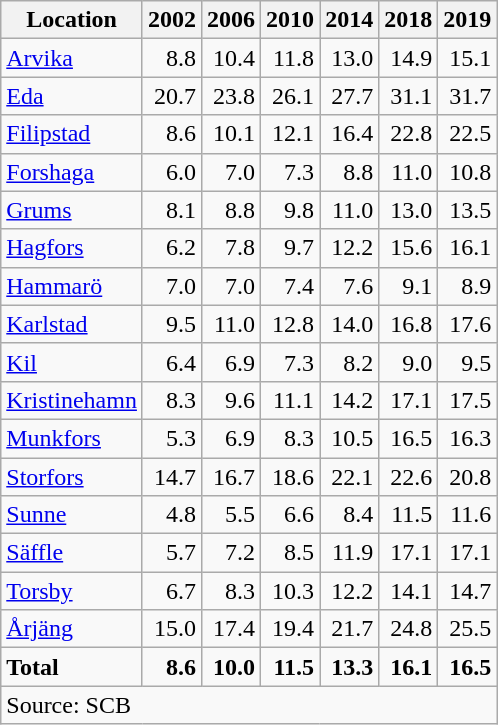<table class="wikitable sortable" style=text-align:right>
<tr>
<th>Location</th>
<th>2002</th>
<th>2006</th>
<th>2010</th>
<th>2014</th>
<th>2018</th>
<th>2019</th>
</tr>
<tr>
<td align=left><a href='#'>Arvika</a></td>
<td>8.8</td>
<td>10.4</td>
<td>11.8</td>
<td>13.0</td>
<td>14.9</td>
<td>15.1</td>
</tr>
<tr>
<td align=left><a href='#'>Eda</a></td>
<td>20.7</td>
<td>23.8</td>
<td>26.1</td>
<td>27.7</td>
<td>31.1</td>
<td>31.7</td>
</tr>
<tr>
<td align=left><a href='#'>Filipstad</a></td>
<td>8.6</td>
<td>10.1</td>
<td>12.1</td>
<td>16.4</td>
<td>22.8</td>
<td>22.5</td>
</tr>
<tr>
<td align=left><a href='#'>Forshaga</a></td>
<td>6.0</td>
<td>7.0</td>
<td>7.3</td>
<td>8.8</td>
<td>11.0</td>
<td>10.8</td>
</tr>
<tr>
<td align=left><a href='#'>Grums</a></td>
<td>8.1</td>
<td>8.8</td>
<td>9.8</td>
<td>11.0</td>
<td>13.0</td>
<td>13.5</td>
</tr>
<tr>
<td align=left><a href='#'>Hagfors</a></td>
<td>6.2</td>
<td>7.8</td>
<td>9.7</td>
<td>12.2</td>
<td>15.6</td>
<td>16.1</td>
</tr>
<tr>
<td align=left><a href='#'>Hammarö</a></td>
<td>7.0</td>
<td>7.0</td>
<td>7.4</td>
<td>7.6</td>
<td>9.1</td>
<td>8.9</td>
</tr>
<tr>
<td align=left><a href='#'>Karlstad</a></td>
<td>9.5</td>
<td>11.0</td>
<td>12.8</td>
<td>14.0</td>
<td>16.8</td>
<td>17.6</td>
</tr>
<tr>
<td align=left><a href='#'>Kil</a></td>
<td>6.4</td>
<td>6.9</td>
<td>7.3</td>
<td>8.2</td>
<td>9.0</td>
<td>9.5</td>
</tr>
<tr>
<td align=left><a href='#'>Kristinehamn</a></td>
<td>8.3</td>
<td>9.6</td>
<td>11.1</td>
<td>14.2</td>
<td>17.1</td>
<td>17.5</td>
</tr>
<tr>
<td align=left><a href='#'>Munkfors</a></td>
<td>5.3</td>
<td>6.9</td>
<td>8.3</td>
<td>10.5</td>
<td>16.5</td>
<td>16.3</td>
</tr>
<tr>
<td align=left><a href='#'>Storfors</a></td>
<td>14.7</td>
<td>16.7</td>
<td>18.6</td>
<td>22.1</td>
<td>22.6</td>
<td>20.8</td>
</tr>
<tr>
<td align=left><a href='#'>Sunne</a></td>
<td>4.8</td>
<td>5.5</td>
<td>6.6</td>
<td>8.4</td>
<td>11.5</td>
<td>11.6</td>
</tr>
<tr>
<td align=left><a href='#'>Säffle</a></td>
<td>5.7</td>
<td>7.2</td>
<td>8.5</td>
<td>11.9</td>
<td>17.1</td>
<td>17.1</td>
</tr>
<tr>
<td align=left><a href='#'>Torsby</a></td>
<td>6.7</td>
<td>8.3</td>
<td>10.3</td>
<td>12.2</td>
<td>14.1</td>
<td>14.7</td>
</tr>
<tr>
<td align=left><a href='#'>Årjäng</a></td>
<td>15.0</td>
<td>17.4</td>
<td>19.4</td>
<td>21.7</td>
<td>24.8</td>
<td>25.5</td>
</tr>
<tr>
<td align=left><strong>Total</strong></td>
<td><strong>8.6</strong></td>
<td><strong>10.0</strong></td>
<td><strong>11.5</strong></td>
<td><strong>13.3</strong></td>
<td><strong>16.1</strong></td>
<td><strong>16.5</strong></td>
</tr>
<tr>
<td align=left colspan=7>Source: SCB </td>
</tr>
</table>
